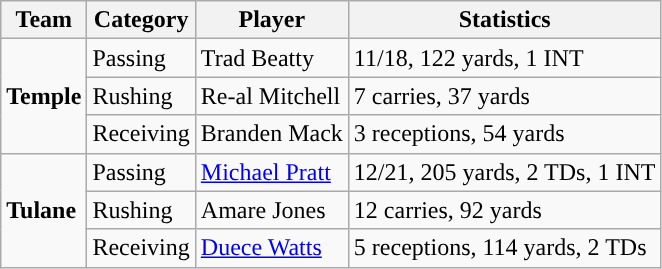<table class="wikitable" style="float: left;">
<tr>
<th>Team</th>
<th>Category</th>
<th>Player</th>
<th>Statistics</th>
</tr>
<tr>
<td rowspan=3><strong>Temple</strong></td>
<td>Passing</td>
<td>Trad Beatty</td>
<td>11/18, 122 yards, 1 INT</td>
</tr>
<tr>
<td>Rushing</td>
<td>Re-al Mitchell</td>
<td>7 carries, 37 yards</td>
</tr>
<tr>
<td>Receiving</td>
<td>Branden Mack</td>
<td>3 receptions, 54 yards</td>
</tr>
<tr>
<td rowspan=3><strong>Tulane</strong></td>
<td>Passing</td>
<td><a href='#'>Michael Pratt</a></td>
<td>12/21, 205 yards, 2 TDs, 1 INT</td>
</tr>
<tr>
<td>Rushing</td>
<td>Amare Jones</td>
<td>12 carries, 92 yards</td>
</tr>
<tr>
<td>Receiving</td>
<td><a href='#'>Duece Watts</a></td>
<td>5 receptions, 114 yards, 2 TDs</td>
</tr>
</table>
